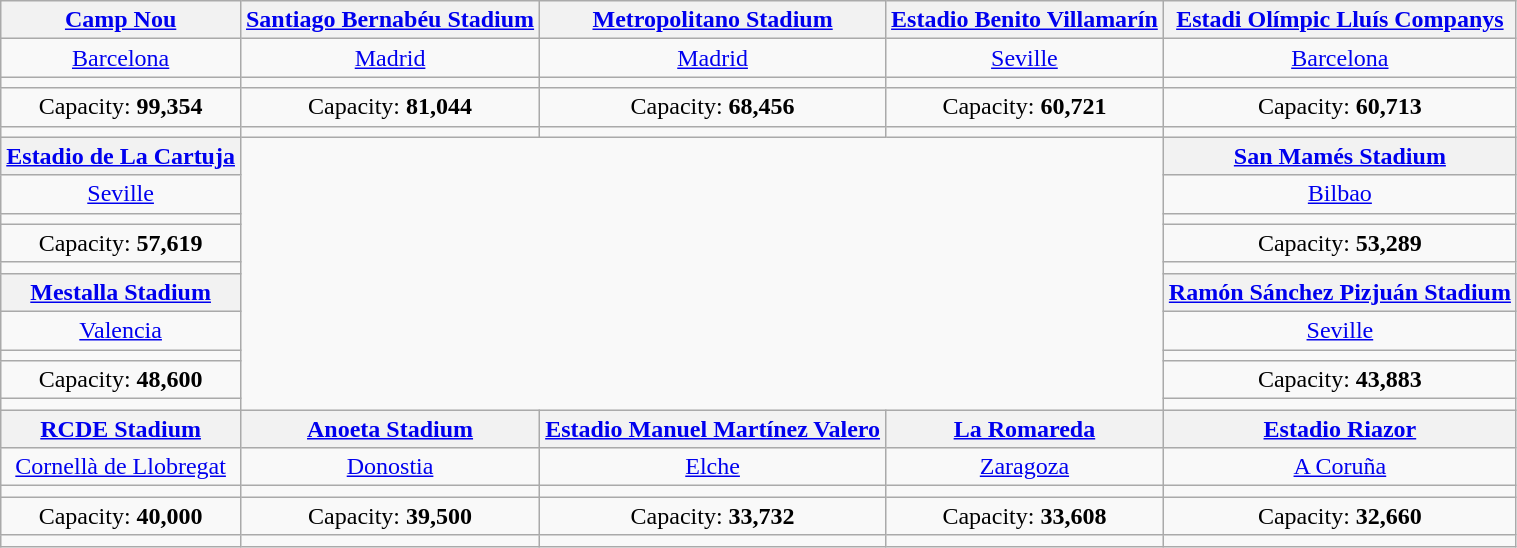<table class="wikitable" style="text-align:center">
<tr>
<th><a href='#'>Camp Nou</a></th>
<th><a href='#'>Santiago Bernabéu Stadium</a></th>
<th><a href='#'>Metropolitano Stadium</a></th>
<th><a href='#'>Estadio Benito Villamarín</a></th>
<th><a href='#'>Estadi Olímpic Lluís Companys</a></th>
</tr>
<tr>
<td><a href='#'>Barcelona</a></td>
<td><a href='#'>Madrid</a></td>
<td><a href='#'>Madrid</a></td>
<td><a href='#'>Seville</a></td>
<td><a href='#'>Barcelona</a></td>
</tr>
<tr>
<td><strong></strong></td>
<td><strong></strong></td>
<td><strong></strong></td>
<td><strong></strong></td>
<td><strong></strong></td>
</tr>
<tr>
<td>Capacity: <strong>99,354</strong></td>
<td>Capacity: <strong>81,044</strong></td>
<td>Capacity: <strong>68,456</strong></td>
<td>Capacity: <strong>60,721</strong></td>
<td>Capacity: <strong>60,713</strong></td>
</tr>
<tr>
<td></td>
<td></td>
<td></td>
<td></td>
<td></td>
</tr>
<tr>
<th><a href='#'>Estadio de La Cartuja</a></th>
<td colspan="3" rowspan="10"><br></td>
<th><a href='#'>San Mamés Stadium</a></th>
</tr>
<tr>
<td><a href='#'>Seville</a></td>
<td><a href='#'>Bilbao</a></td>
</tr>
<tr>
<td><strong></strong></td>
<td><strong></strong></td>
</tr>
<tr>
<td>Capacity: <strong>57,619</strong></td>
<td>Capacity: <strong>53,289</strong></td>
</tr>
<tr>
<td></td>
<td></td>
</tr>
<tr>
<th><a href='#'>Mestalla Stadium</a></th>
<th><a href='#'>Ramón Sánchez Pizjuán Stadium</a></th>
</tr>
<tr>
<td><a href='#'>Valencia</a></td>
<td><a href='#'>Seville</a></td>
</tr>
<tr>
<td><strong></strong></td>
<td><strong></strong></td>
</tr>
<tr>
<td>Capacity: <strong>48,600</strong></td>
<td>Capacity: <strong>43,883</strong></td>
</tr>
<tr>
<td></td>
<td></td>
</tr>
<tr>
<th><a href='#'>RCDE Stadium</a></th>
<th><a href='#'>Anoeta Stadium</a></th>
<th><a href='#'>Estadio Manuel Martínez Valero</a></th>
<th><a href='#'>La Romareda</a></th>
<th><a href='#'>Estadio Riazor</a></th>
</tr>
<tr>
<td><a href='#'>Cornellà de Llobregat</a></td>
<td><a href='#'>Donostia</a></td>
<td><a href='#'>Elche</a></td>
<td><a href='#'>Zaragoza</a></td>
<td><a href='#'>A Coruña</a></td>
</tr>
<tr>
<td></td>
<td><strong></strong></td>
<td><strong></strong></td>
<td><strong></strong></td>
<td><strong></strong></td>
</tr>
<tr>
<td>Capacity: <strong>40,000</strong></td>
<td>Capacity: <strong>39,500</strong></td>
<td>Capacity: <strong>33,732</strong></td>
<td>Capacity: <strong>33,608</strong></td>
<td>Capacity: <strong>32,660</strong></td>
</tr>
<tr>
<td></td>
<td></td>
<td></td>
<td></td>
<td></td>
</tr>
</table>
